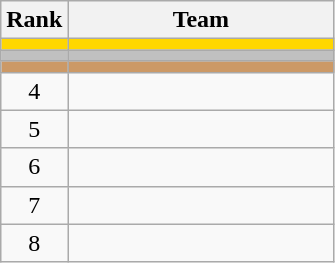<table class="wikitable">
<tr>
<th>Rank</th>
<th width=170>Team</th>
</tr>
<tr bgcolor=gold>
<td align=center></td>
<td></td>
</tr>
<tr bgcolor=silver>
<td align=center></td>
<td></td>
</tr>
<tr bgcolor=#cc9966>
<td align=center></td>
<td></td>
</tr>
<tr>
<td align=center>4</td>
<td></td>
</tr>
<tr>
<td align=center>5</td>
<td></td>
</tr>
<tr>
<td align=center>6</td>
<td></td>
</tr>
<tr>
<td align=center>7</td>
<td></td>
</tr>
<tr>
<td align=center>8</td>
<td></td>
</tr>
</table>
